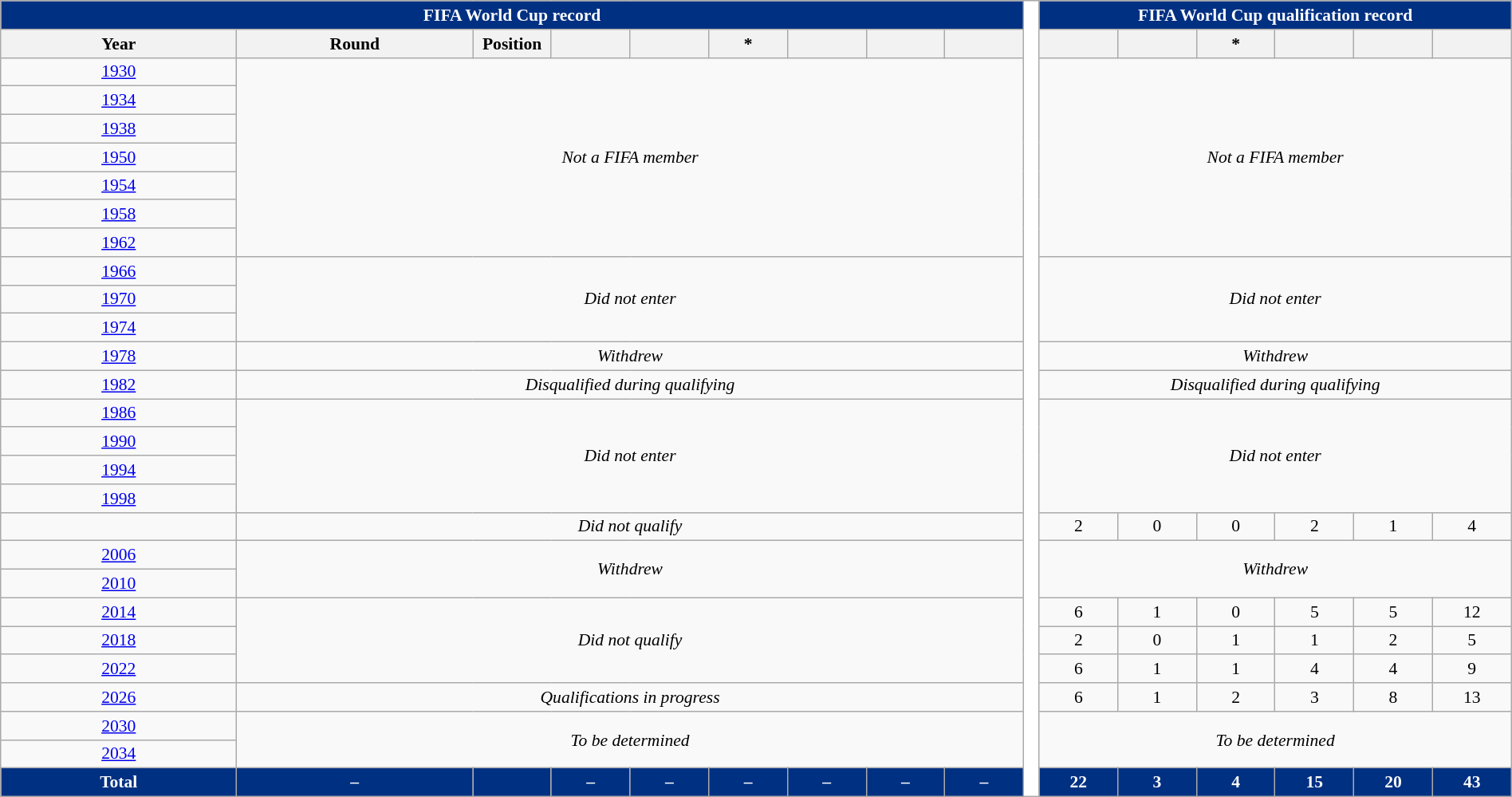<table class="wikitable" style="font-size:90%; text-align:center;" width="100%">
<tr>
<th colspan="9" style="color:white; background:#003082;">FIFA World Cup <strong>record</strong></th>
<th rowspan="50" style="width:1%;background:white"></th>
<th colspan="6" style="color:white; background:#003082;">FIFA World Cup qualification <strong>record</strong></th>
</tr>
<tr>
<th width="15%">Year</th>
<th width="15%">Round</th>
<th width="5%">Position</th>
<th width="5%"></th>
<th width="5%"></th>
<th width="5%">*</th>
<th width="5%"></th>
<th width="5%"></th>
<th width="5%"></th>
<th width="5%"></th>
<th width="5%"></th>
<th width="5%">*</th>
<th width="5%"></th>
<th width="5%"></th>
<th width="5%"></th>
</tr>
<tr>
<td> <a href='#'>1930</a></td>
<td colspan="8" rowspan="7"><em>Not a FIFA member</em></td>
<td colspan="6" rowspan="7"><em>Not a FIFA member</em></td>
</tr>
<tr>
<td> <a href='#'>1934</a></td>
</tr>
<tr>
<td> <a href='#'>1938</a></td>
</tr>
<tr>
<td> <a href='#'>1950</a></td>
</tr>
<tr>
<td> <a href='#'>1954</a></td>
</tr>
<tr>
<td> <a href='#'>1958</a></td>
</tr>
<tr>
<td> <a href='#'>1962</a></td>
</tr>
<tr>
<td> <a href='#'>1966</a></td>
<td colspan="8" rowspan="3"><em>Did not enter</em></td>
<td colspan="6" rowspan="3"><em>Did not enter</em></td>
</tr>
<tr>
<td> <a href='#'>1970</a></td>
</tr>
<tr>
<td> <a href='#'>1974</a></td>
</tr>
<tr>
<td> <a href='#'>1978</a></td>
<td colspan=8><em>Withdrew</em></td>
<td colspan=6><em>Withdrew</em></td>
</tr>
<tr>
<td> <a href='#'>1982</a></td>
<td colspan=8><em>Disqualified during qualifying</em></td>
<td colspan=6><em>Disqualified during qualifying</em></td>
</tr>
<tr>
<td> <a href='#'>1986</a></td>
<td colspan="8" rowspan="4"><em>Did not enter</em></td>
<td colspan="6" rowspan="4"><em>Did not enter</em></td>
</tr>
<tr>
<td> <a href='#'>1990</a></td>
</tr>
<tr>
<td> <a href='#'>1994</a></td>
</tr>
<tr>
<td> <a href='#'>1998</a></td>
</tr>
<tr>
<td></td>
<td colspan=8><em>Did not qualify</em></td>
<td>2</td>
<td>0</td>
<td>0</td>
<td>2</td>
<td>1</td>
<td>4</td>
</tr>
<tr>
<td> <a href='#'>2006</a></td>
<td colspan=8 rowspan=2><em>Withdrew</em></td>
<td colspan=6 rowspan=2><em>Withdrew</em></td>
</tr>
<tr>
<td> <a href='#'>2010</a></td>
</tr>
<tr>
<td> <a href='#'>2014</a></td>
<td colspan=8 rowspan=3><em>Did not qualify</em></td>
<td>6</td>
<td>1</td>
<td>0</td>
<td>5</td>
<td>5</td>
<td>12</td>
</tr>
<tr>
<td> <a href='#'>2018</a></td>
<td>2</td>
<td>0</td>
<td>1</td>
<td>1</td>
<td>2</td>
<td>5</td>
</tr>
<tr>
<td> <a href='#'>2022</a></td>
<td>6</td>
<td>1</td>
<td>1</td>
<td>4</td>
<td>4</td>
<td>9</td>
</tr>
<tr>
<td>   <a href='#'>2026</a></td>
<td colspan="8"><em>Qualifications in progress</em></td>
<td>6</td>
<td>1</td>
<td>2</td>
<td>3</td>
<td>8</td>
<td>13</td>
</tr>
<tr>
<td>   <a href='#'>2030</a></td>
<td colspan="8" rowspan="2"><em>To be determined</em></td>
<td colspan="6" rowspan="2"><em>To be determined</em></td>
</tr>
<tr>
<td> <a href='#'>2034</a></td>
</tr>
<tr>
<th style="color:white; background:#003082;">Total</th>
<th style="color:white; background:#003082;">–</th>
<th style="color:white; background:#003082;"></th>
<th style="color:white; background:#003082;">–</th>
<th style="color:white; background:#003082;">–</th>
<th style="color:white; background:#003082;">–</th>
<th style="color:white; background:#003082;">–</th>
<th style="color:white; background:#003082;">–</th>
<th style="color:white; background:#003082;">–</th>
<th style="color:white; background:#003082;">22</th>
<th style="color:white; background:#003082;">3</th>
<th style="color:white; background:#003082;">4</th>
<th style="color:white; background:#003082;">15</th>
<th style="color:white; background:#003082;">20</th>
<th style="color:white; background:#003082;">43</th>
</tr>
</table>
